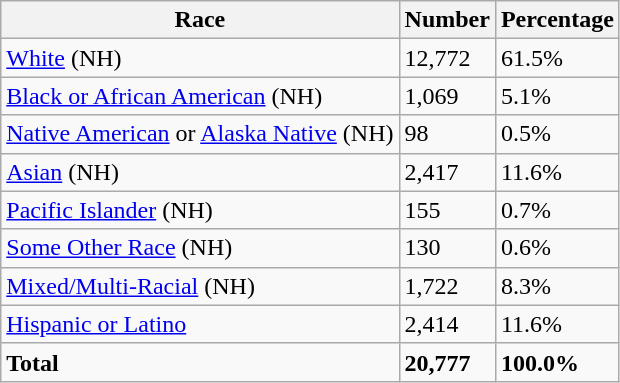<table class="wikitable">
<tr>
<th>Race</th>
<th>Number</th>
<th>Percentage</th>
</tr>
<tr>
<td><a href='#'>White</a> (NH)</td>
<td>12,772</td>
<td>61.5%</td>
</tr>
<tr>
<td><a href='#'>Black or African American</a> (NH)</td>
<td>1,069</td>
<td>5.1%</td>
</tr>
<tr>
<td><a href='#'>Native American</a> or <a href='#'>Alaska Native</a> (NH)</td>
<td>98</td>
<td>0.5%</td>
</tr>
<tr>
<td><a href='#'>Asian</a> (NH)</td>
<td>2,417</td>
<td>11.6%</td>
</tr>
<tr>
<td><a href='#'>Pacific Islander</a> (NH)</td>
<td>155</td>
<td>0.7%</td>
</tr>
<tr>
<td><a href='#'>Some Other Race</a> (NH)</td>
<td>130</td>
<td>0.6%</td>
</tr>
<tr>
<td><a href='#'>Mixed/Multi-Racial</a> (NH)</td>
<td>1,722</td>
<td>8.3%</td>
</tr>
<tr>
<td><a href='#'>Hispanic or Latino</a></td>
<td>2,414</td>
<td>11.6%</td>
</tr>
<tr>
<td><strong>Total</strong></td>
<td><strong>20,777</strong></td>
<td><strong>100.0%</strong></td>
</tr>
</table>
